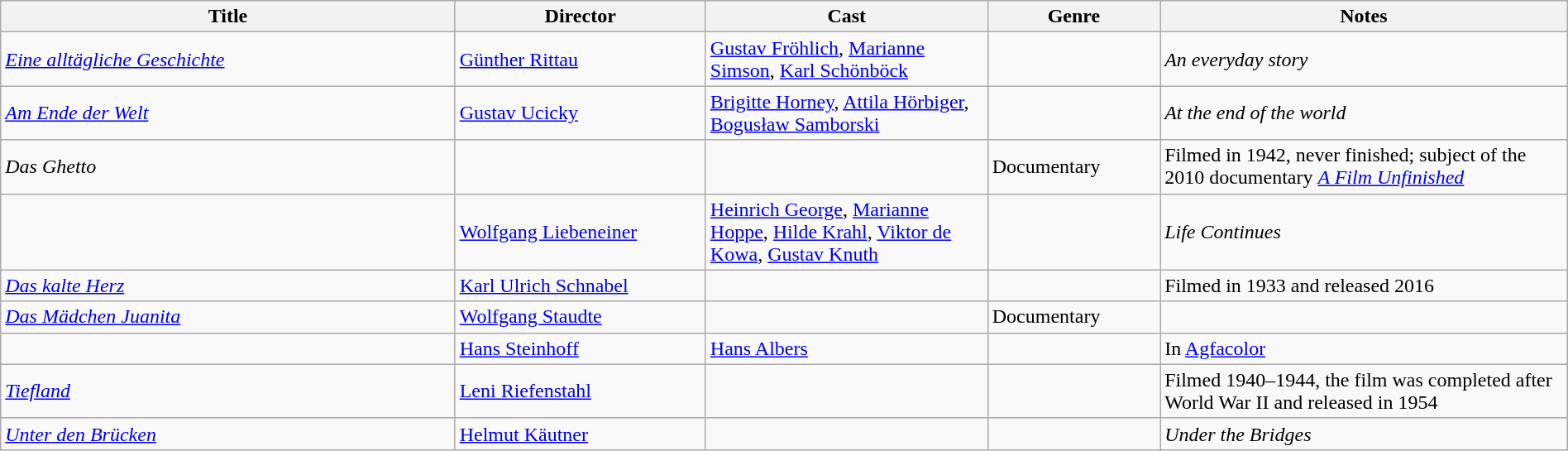<table class="wikitable" width= "100%">
<tr>
<th width=29%>Title</th>
<th width=16%>Director</th>
<th width=18%>Cast</th>
<th width=11%>Genre</th>
<th width=26%>Notes</th>
</tr>
<tr>
<td><em><a href='#'>Eine alltägliche Geschichte</a></em></td>
<td><a href='#'>Günther Rittau</a></td>
<td><a href='#'>Gustav Fröhlich</a>, <a href='#'>Marianne Simson</a>, <a href='#'>Karl Schönböck</a></td>
<td></td>
<td><em>An everyday story</em></td>
</tr>
<tr>
<td><em><a href='#'>Am Ende der Welt</a></em></td>
<td><a href='#'>Gustav Ucicky</a></td>
<td><a href='#'>Brigitte Horney</a>, <a href='#'>Attila Hörbiger</a>, <a href='#'>Bogusław Samborski</a></td>
<td></td>
<td><em>At the end of the world</em></td>
</tr>
<tr>
<td><em>Das Ghetto</em></td>
<td></td>
<td></td>
<td>Documentary</td>
<td>Filmed in 1942, never finished; subject of the 2010 documentary <em><a href='#'>A Film Unfinished</a></em></td>
</tr>
<tr>
<td><em></em></td>
<td><a href='#'>Wolfgang Liebeneiner</a></td>
<td><a href='#'>Heinrich George</a>, <a href='#'>Marianne Hoppe</a>, <a href='#'>Hilde Krahl</a>, <a href='#'>Viktor de Kowa</a>, <a href='#'>Gustav Knuth</a></td>
<td></td>
<td><em>Life Continues</em></td>
</tr>
<tr>
<td><em><a href='#'>Das kalte Herz</a></em></td>
<td><a href='#'>Karl Ulrich Schnabel</a></td>
<td></td>
<td></td>
<td>Filmed in 1933 and released 2016</td>
</tr>
<tr>
<td><em><a href='#'>Das Mädchen Juanita</a></em></td>
<td><a href='#'>Wolfgang Staudte</a></td>
<td></td>
<td>Documentary</td>
</tr>
<tr>
<td><em></em></td>
<td><a href='#'>Hans Steinhoff</a></td>
<td><a href='#'>Hans Albers</a></td>
<td></td>
<td>In <a href='#'>Agfacolor</a></td>
</tr>
<tr>
<td><em><a href='#'>Tiefland</a></em></td>
<td><a href='#'>Leni Riefenstahl</a></td>
<td></td>
<td></td>
<td>Filmed 1940–1944, the film was completed after World War II and released in 1954</td>
</tr>
<tr>
<td><em><a href='#'>Unter den Brücken</a></em></td>
<td><a href='#'>Helmut Käutner</a></td>
<td></td>
<td></td>
<td><em>Under the Bridges</em></td>
</tr>
</table>
